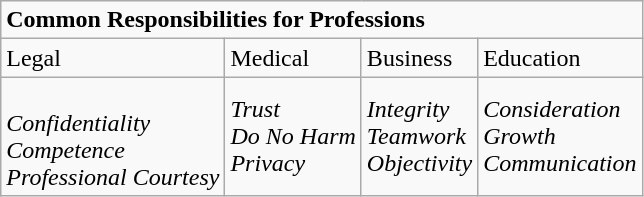<table class="wikitable">
<tr>
<td colspan="4"><strong>Common Responsibilities for Professions</strong></td>
</tr>
<tr>
<td>Legal</td>
<td>Medical</td>
<td>Business</td>
<td>Education</td>
</tr>
<tr>
<td><br><em>Confidentiality</em><br><em>Competence</em><br><em>Professional Courtesy</em></td>
<td><em>Trust</em><br><em>Do No Harm</em><br><em>Privacy</em></td>
<td><em>Integrity</em><br><em>Teamwork</em><br><em>Objectivity</em></td>
<td><em>Consideration</em><br><em>Growth</em><br><em>Communication</em></td>
</tr>
</table>
